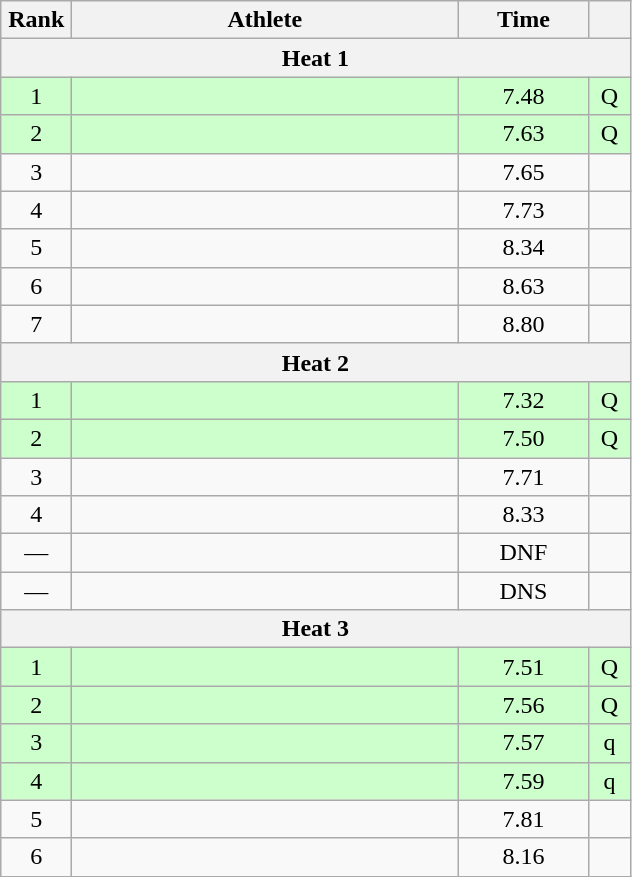<table class=wikitable style="text-align:center">
<tr>
<th width=40>Rank</th>
<th width=250>Athlete</th>
<th width=80>Time</th>
<th width=20></th>
</tr>
<tr>
<th colspan=4>Heat 1</th>
</tr>
<tr bgcolor="ccffcc">
<td>1</td>
<td align=left></td>
<td>7.48</td>
<td>Q</td>
</tr>
<tr bgcolor="ccffcc">
<td>2</td>
<td align=left></td>
<td>7.63</td>
<td>Q</td>
</tr>
<tr>
<td>3</td>
<td align=left></td>
<td>7.65</td>
<td></td>
</tr>
<tr>
<td>4</td>
<td align=left></td>
<td>7.73</td>
<td></td>
</tr>
<tr>
<td>5</td>
<td align=left></td>
<td>8.34</td>
<td></td>
</tr>
<tr>
<td>6</td>
<td align=left></td>
<td>8.63</td>
<td></td>
</tr>
<tr>
<td>7</td>
<td align=left></td>
<td>8.80</td>
<td></td>
</tr>
<tr>
<th colspan=4>Heat 2</th>
</tr>
<tr bgcolor="ccffcc">
<td>1</td>
<td align=left></td>
<td>7.32</td>
<td>Q</td>
</tr>
<tr bgcolor="ccffcc">
<td>2</td>
<td align=left></td>
<td>7.50</td>
<td>Q</td>
</tr>
<tr>
<td>3</td>
<td align=left></td>
<td>7.71</td>
<td></td>
</tr>
<tr>
<td>4</td>
<td align=left></td>
<td>8.33</td>
<td></td>
</tr>
<tr>
<td>—</td>
<td align=left></td>
<td>DNF</td>
<td></td>
</tr>
<tr>
<td>—</td>
<td align=left></td>
<td>DNS</td>
<td></td>
</tr>
<tr>
<th colspan=4>Heat 3</th>
</tr>
<tr bgcolor="ccffcc">
<td>1</td>
<td align=left></td>
<td>7.51</td>
<td>Q</td>
</tr>
<tr bgcolor="ccffcc">
<td>2</td>
<td align=left></td>
<td>7.56</td>
<td>Q</td>
</tr>
<tr bgcolor="ccffcc">
<td>3</td>
<td align=left></td>
<td>7.57</td>
<td>q</td>
</tr>
<tr bgcolor="ccffcc">
<td>4</td>
<td align=left></td>
<td>7.59</td>
<td>q</td>
</tr>
<tr>
<td>5</td>
<td align=left></td>
<td>7.81</td>
<td></td>
</tr>
<tr>
<td>6</td>
<td align=left></td>
<td>8.16</td>
<td></td>
</tr>
</table>
